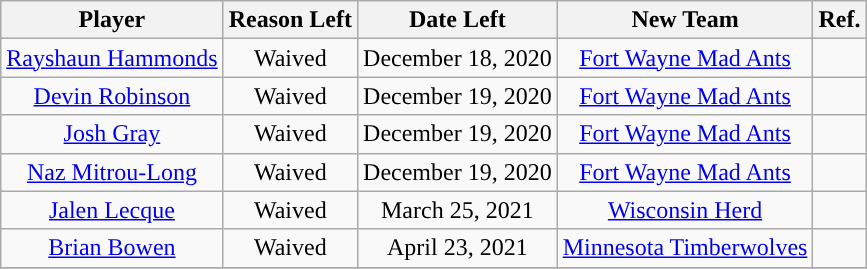<table class="wikitable sortable sortable" style="text-align: center">
<tr>
<th>Player</th>
<th>Reason Left</th>
<th>Date Left</th>
<th>New Team</th>
<th>Ref.</th>
</tr>
<tr>
<td><a href='#'>Rayshaun Hammonds</a></td>
<td>Waived</td>
<td>December 18, 2020</td>
<td><a href='#'>Fort Wayne Mad Ants</a></td>
<td></td>
</tr>
<tr>
<td><a href='#'>Devin Robinson</a></td>
<td>Waived</td>
<td>December 19, 2020</td>
<td><a href='#'>Fort Wayne Mad Ants</a></td>
<td></td>
</tr>
<tr>
<td><a href='#'>Josh Gray</a></td>
<td>Waived</td>
<td>December 19, 2020</td>
<td><a href='#'>Fort Wayne Mad Ants</a></td>
<td></td>
</tr>
<tr>
<td><a href='#'>Naz Mitrou-Long</a></td>
<td>Waived</td>
<td>December 19, 2020</td>
<td><a href='#'>Fort Wayne Mad Ants</a></td>
<td></td>
</tr>
<tr>
<td><a href='#'>Jalen Lecque</a></td>
<td>Waived</td>
<td>March 25, 2021</td>
<td><a href='#'>Wisconsin Herd</a></td>
<td></td>
</tr>
<tr>
<td><a href='#'>Brian Bowen</a></td>
<td>Waived</td>
<td>April 23, 2021</td>
<td><a href='#'>Minnesota Timberwolves</a></td>
<td></td>
</tr>
<tr>
</tr>
</table>
